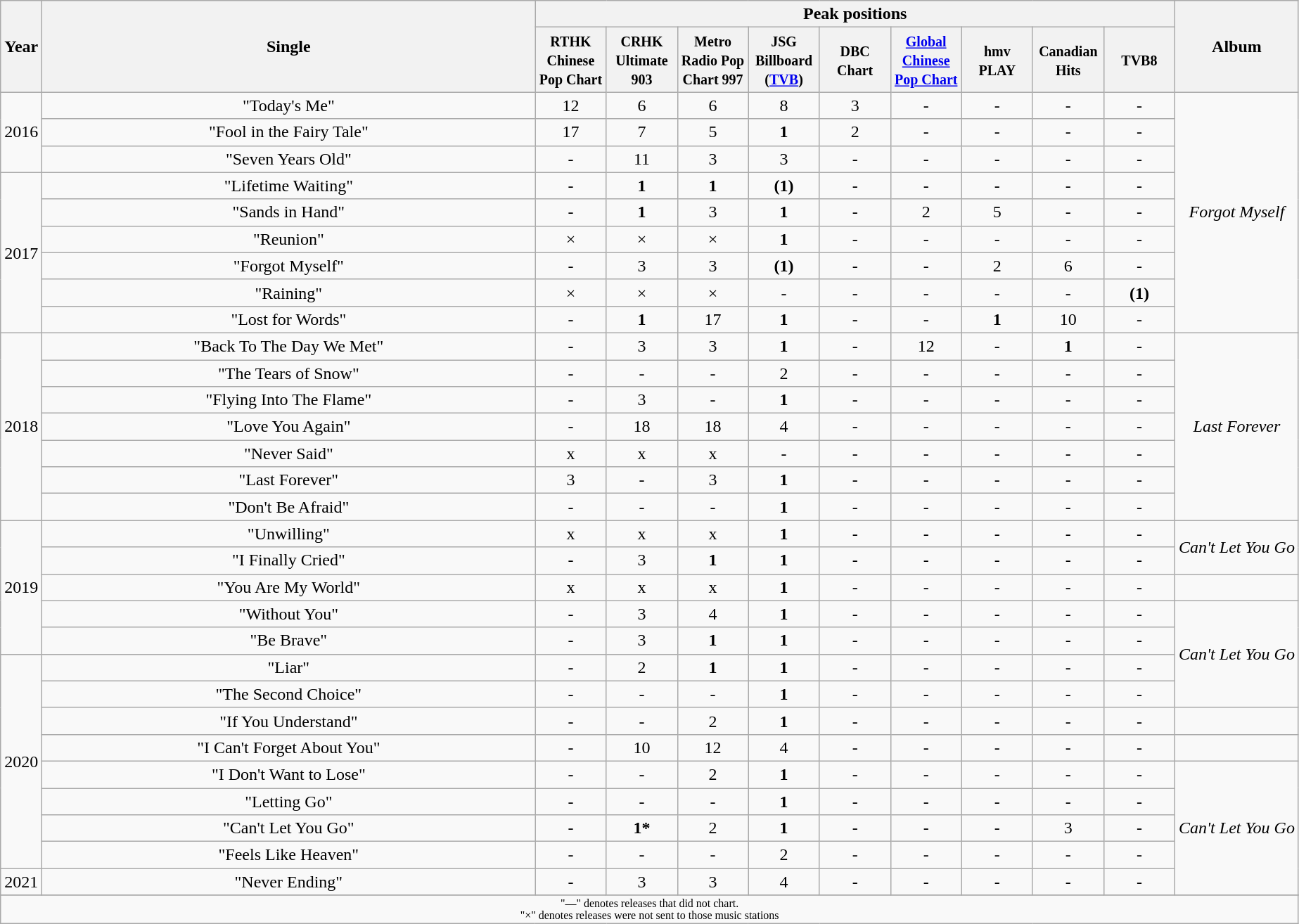<table class="wikitable">
<tr>
<th rowspan="2">Year</th>
<th rowspan="2" style="width:460px;">Single</th>
<th colspan="9">Peak positions</th>
<th scope="col" rowspan="2">Album</th>
</tr>
<tr>
<th style="width:60px;"><small>RTHK Chinese Pop Chart</small></th>
<th style="width:60px;"><small>CRHK Ultimate 903</small></th>
<th style="width:60px;"><small>Metro Radio Pop Chart 997</small></th>
<th style="width:60px;"><small>JSG Billboard (<a href='#'>TVB</a>)</small></th>
<th style="width:60px;"><small>DBC Chart</small></th>
<th style="width:60px;"><small><a href='#'>Global Chinese Pop Chart</a></small></th>
<th style="width:60px;"><small>hmv PLAY</small></th>
<th style="width:60px;"><small>Canadian Hits</small></th>
<th style="width:60px;"><small>TVB8</small></th>
</tr>
<tr align="center">
<td rowspan="3">2016</td>
<td>"Today's Me"</td>
<td style="text-align:center;">12</td>
<td style="text-align:center;">6</td>
<td style="text-align:center;">6</td>
<td style="text-align:center;">8</td>
<td style="text-align:center;">3</td>
<td style="text-align:center;">-</td>
<td style="text-align:center;">-</td>
<td style="text-align:center;">-</td>
<td style="text-align:center;">-</td>
<td rowspan="9"><em>Forgot Myself</em></td>
</tr>
<tr align="center">
<td>"Fool in the Fairy Tale"</td>
<td style="text-align:center;">17</td>
<td style="text-align:center;">7</td>
<td style="text-align:center;">5</td>
<td style="text-align:center;"><strong>1</strong></td>
<td style="text-align:center;">2</td>
<td style="text-align:center;">-</td>
<td style="text-align:center;">-</td>
<td style="text-align:center;">-</td>
<td style="text-align:center;">-</td>
</tr>
<tr align="center">
<td>"Seven Years Old"</td>
<td style="text-align:center;">-</td>
<td style="text-align:center;">11</td>
<td style="text-align:center;">3</td>
<td style="text-align:center;">3</td>
<td style="text-align:center;">-</td>
<td style="text-align:center;">-</td>
<td style="text-align:center;">-</td>
<td style="text-align:center;">-</td>
<td style="text-align:center;">-</td>
</tr>
<tr align="center">
<td rowspan="6">2017</td>
<td>"Lifetime Waiting"</td>
<td style="text-align:center;">-</td>
<td style="text-align:center;"><strong>1</strong></td>
<td style="text-align:center;"><strong>1</strong></td>
<td style="text-align:center;"><strong>(1)</strong></td>
<td style="text-align:center;">-</td>
<td style="text-align:center;">-</td>
<td style="text-align:center;">-</td>
<td style="text-align:center;">-</td>
<td style="text-align:center;">-</td>
</tr>
<tr align="center">
<td>"Sands in Hand"</td>
<td style="text-align:center;">-</td>
<td style="text-align:center;"><strong>1</strong></td>
<td style="text-align:center;">3</td>
<td style="text-align:center;"><strong>1</strong></td>
<td style="text-align:center;">-</td>
<td style="text-align:center;">2</td>
<td style="text-align:center;">5</td>
<td style="text-align:center;">-</td>
<td style="text-align:center;">-</td>
</tr>
<tr align="center">
<td>"Reunion"</td>
<td style="text-align:center;">×</td>
<td style="text-align:center;">×</td>
<td style="text-align:center;">×</td>
<td style="text-align:center;"><strong>1</strong></td>
<td style="text-align:center;">-</td>
<td style="text-align:center;">-</td>
<td style="text-align:center;">-</td>
<td style="text-align:center;">-</td>
<td style="text-align:center;">-</td>
</tr>
<tr align="center">
<td>"Forgot Myself"</td>
<td style="text-align:center;">-</td>
<td style="text-align:center;">3</td>
<td style="text-align:center;">3</td>
<td style="text-align:center;"><strong>(1)</strong></td>
<td style="text-align:center;">-</td>
<td style="text-align:center;">-</td>
<td style="text-align:center;">2</td>
<td style="text-align:center;">6</td>
<td style="text-align:center;">-</td>
</tr>
<tr align="center">
<td>"Raining"</td>
<td style="text-align:center;">×</td>
<td style="text-align:center;">×</td>
<td style="text-align:center;">×</td>
<td style="text-align:center;">-</td>
<td style="text-align:center;">-</td>
<td style="text-align:center;">-</td>
<td style="text-align:center;">-</td>
<td style="text-align:center;">-</td>
<td style="text-align:center;"><strong>(1)</strong></td>
</tr>
<tr align="center">
<td>"Lost for Words"</td>
<td style="text-align:center;">-</td>
<td style="text-align:center;"><strong>1</strong></td>
<td style="text-align:center;">17</td>
<td style="text-align:center;"><strong>1</strong></td>
<td style="text-align:center;">-</td>
<td style="text-align:center;">-</td>
<td style="text-align:center;"><strong>1</strong></td>
<td style="text-align:center;">10</td>
<td style="text-align:center;">-</td>
</tr>
<tr align="center">
<td rowspan="7">2018</td>
<td>"Back To The Day We Met"</td>
<td style="text-align:center;">-</td>
<td style="text-align:center;">3</td>
<td style="text-align:center;">3</td>
<td style="text-align:center;"><strong>1</strong></td>
<td style="text-align:center;">-</td>
<td style="text-align:center;">12</td>
<td style="text-align:center;">-</td>
<td style="text-align:center;"><strong>1</strong></td>
<td style="text-align:center;">-</td>
<td rowspan="7"><em>Last Forever</em></td>
</tr>
<tr align="center">
<td>"The Tears of Snow"</td>
<td style="text-align:center;">-</td>
<td style="text-align:center;">-</td>
<td style="text-align:center;">-</td>
<td style="text-align:center;">2</td>
<td style="text-align:center;">-</td>
<td style="text-align:center;">-</td>
<td style="text-align:center;">-</td>
<td style="text-align:center;">-</td>
<td style="text-align:center;">-</td>
</tr>
<tr align="center">
<td>"Flying Into The Flame"</td>
<td style="text-align:center;">-</td>
<td style="text-align:center;">3</td>
<td style="text-align:center;">-</td>
<td style="text-align:center;"><strong>1</strong></td>
<td style="text-align:center;">-</td>
<td style="text-align:center;">-</td>
<td style="text-align:center;">-</td>
<td style="text-align:center;">-</td>
<td style="text-align:center;">-</td>
</tr>
<tr align="center">
<td>"Love You Again"</td>
<td style="text-align:center;">-</td>
<td style="text-align:center;">18</td>
<td style="text-align:center;">18</td>
<td style="text-align:center;">4</td>
<td style="text-align:center;">-</td>
<td style="text-align:center;">-</td>
<td style="text-align:center;">-</td>
<td style="text-align:center;">-</td>
<td style="text-align:center;">-</td>
</tr>
<tr align="center">
<td>"Never Said"</td>
<td style="text-align:center;">x</td>
<td style="text-align:center;">x</td>
<td style="text-align:center;">x</td>
<td style="text-align:center;">-</td>
<td style="text-align:center;">-</td>
<td style="text-align:center;">-</td>
<td style="text-align:center;">-</td>
<td style="text-align:center;">-</td>
<td style="text-align:center;">-</td>
</tr>
<tr align="center">
<td>"Last Forever"</td>
<td style="text-align:center;">3</td>
<td style="text-align:center;">-</td>
<td style="text-align:center;">3</td>
<td style="text-align:center;"><strong>1</strong></td>
<td style="text-align:center;">-</td>
<td style="text-align:center;">-</td>
<td style="text-align:center;">-</td>
<td style="text-align:center;">-</td>
<td style="text-align:center;">-</td>
</tr>
<tr align="center">
<td>"Don't Be Afraid"</td>
<td style="text-align:center;">-</td>
<td style="text-align:center;">-</td>
<td style="text-align:center;">-</td>
<td style="text-align:center;"><strong>1</strong></td>
<td style="text-align:center;">-</td>
<td style="text-align:center;">-</td>
<td style="text-align:center;">-</td>
<td style="text-align:center;">-</td>
<td style="text-align:center;">-</td>
</tr>
<tr align="center">
<td rowspan="5">2019</td>
<td>"Unwilling"</td>
<td style="text-align:center;">x</td>
<td style="text-align:center;">x</td>
<td style="text-align:center;">x</td>
<td style="text-align:center;"><strong>1</strong></td>
<td style="text-align:center;">-</td>
<td style="text-align:center;">-</td>
<td style="text-align:center;">-</td>
<td style="text-align:center;">-</td>
<td style="text-align:center;">-</td>
<td rowspan="2"><em>Can't Let You Go</em></td>
</tr>
<tr align="center">
<td>"I Finally Cried"</td>
<td style="text-align:center;">-</td>
<td style="text-align:center;">3</td>
<td style="text-align:center;"><strong>1</strong></td>
<td style="text-align:center;"><strong>1</strong></td>
<td style="text-align:center;">-</td>
<td style="text-align:center;">-</td>
<td style="text-align:center;">-</td>
<td style="text-align:center;">-</td>
<td style="text-align:center;">-</td>
</tr>
<tr align="center">
<td>"You Are My World"</td>
<td style="text-align:center;">x</td>
<td style="text-align:center;">x</td>
<td style="text-align:center;">x</td>
<td style="text-align:center;"><strong>1</strong></td>
<td style="text-align:center;">-</td>
<td style="text-align:center;">-</td>
<td style="text-align:center;">-</td>
<td style="text-align:center;">-</td>
<td style="text-align:center;">-</td>
<td></td>
</tr>
<tr align="center">
<td>"Without You"</td>
<td style="text-align:center;">-</td>
<td style="text-align:center;">3</td>
<td style="text-align:center;">4</td>
<td style="text-align:center;"><strong>1</strong></td>
<td style="text-align:center;">-</td>
<td style="text-align:center;">-</td>
<td style="text-align:center;">-</td>
<td style="text-align:center;">-</td>
<td style="text-align:center;">-</td>
<td rowspan="4"><em>Can't Let You Go</em></td>
</tr>
<tr align="center">
<td>"Be Brave"</td>
<td style="text-align:center;">-</td>
<td style="text-align:center;">3</td>
<td style="text-align:center;"><strong>1</strong></td>
<td style="text-align:center;"><strong>1</strong></td>
<td style="text-align:center;">-</td>
<td style="text-align:center;">-</td>
<td style="text-align:center;">-</td>
<td style="text-align:center;">-</td>
<td style="text-align:center;">-</td>
</tr>
<tr align="center">
<td rowspan="8">2020</td>
<td style="text-align:center;">"Liar"</td>
<td style="text-align:center;">-</td>
<td style="text-align:center;">2</td>
<td style="text-align:center;"><strong>1</strong></td>
<td style="text-align:center;"><strong>1</strong></td>
<td style="text-align:center;">-</td>
<td style="text-align:center;">-</td>
<td style="text-align:center;">-</td>
<td style="text-align:center;">-</td>
<td style="text-align:center;">-</td>
</tr>
<tr align="center">
<td>"The Second Choice"</td>
<td style="text-align:center;">-</td>
<td style="text-align:center;">-</td>
<td style="text-align:center;">-</td>
<td style="text-align:center;"><strong>1</strong></td>
<td style="text-align:center;">-</td>
<td style="text-align:center;">-</td>
<td style="text-align:center;">-</td>
<td style="text-align:center;">-</td>
<td style="text-align:center;">-</td>
</tr>
<tr align="center">
<td>"If You Understand"</td>
<td style="text-align:center;">-</td>
<td style="text-align:center;">-</td>
<td style="text-align:center;">2</td>
<td style="text-align:center;"><strong>1</strong></td>
<td style="text-align:center;">-</td>
<td style="text-align:center;">-</td>
<td style="text-align:center;">-</td>
<td style="text-align:center;">-</td>
<td style="text-align:center;">-</td>
<td></td>
</tr>
<tr align="center">
<td>"I Can't Forget About You"</td>
<td style="text-align:center;">-</td>
<td style="text-align:center;">10</td>
<td style="text-align:center;">12</td>
<td style="text-align:center;">4</td>
<td style="text-align:center;">-</td>
<td style="text-align:center;">-</td>
<td style="text-align:center;">-</td>
<td style="text-align:center;">-</td>
<td style="text-align:center;">-</td>
<td></td>
</tr>
<tr align="center">
<td>"I Don't Want to Lose"</td>
<td style="text-align:center;">-</td>
<td style="text-align:center;">-</td>
<td style="text-align:center;">2</td>
<td style="text-align:center;"><strong>1</strong></td>
<td style="text-align:center;">-</td>
<td style="text-align:center;">-</td>
<td style="text-align:center;">-</td>
<td style="text-align:center;">-</td>
<td style="text-align:center;">-</td>
<td rowspan="5"><em>Can't Let You Go</em></td>
</tr>
<tr align="center">
<td>"Letting Go"</td>
<td style="text-align:center;">-</td>
<td style="text-align:center;">-</td>
<td style="text-align:center;">-</td>
<td style="text-align:center;"><strong>1</strong></td>
<td style="text-align:center;">-</td>
<td style="text-align:center;">-</td>
<td style="text-align:center;">-</td>
<td style="text-align:center;">-</td>
<td style="text-align:center;">-</td>
</tr>
<tr align="center">
<td>"Can't Let You Go"</td>
<td style="text-align:center;">-</td>
<td style="text-align:center;"><strong>1*</strong></td>
<td style="text-align:center;">2</td>
<td style="text-align:center;"><strong>1</strong></td>
<td style="text-align:center;">-</td>
<td style="text-align:center;">-</td>
<td style="text-align:center;">-</td>
<td style="text-align:center;">3</td>
<td style="text-align:center;">-</td>
</tr>
<tr align="center">
<td>"Feels Like Heaven"</td>
<td style="text-align:center;">-</td>
<td style="text-align:center;">-</td>
<td style="text-align:center;">-</td>
<td style="text-align:center;">2</td>
<td style="text-align:center;">-</td>
<td style="text-align:center;">-</td>
<td style="text-align:center;">-</td>
<td style="text-align:center;">-</td>
<td style="text-align:center;">-</td>
</tr>
<tr align="center">
<td>2021</td>
<td>"Never Ending"</td>
<td style="text-align:center;">-</td>
<td style="text-align:center;">3</td>
<td style="text-align:center;">3</td>
<td style="text-align:center;">4</td>
<td style="text-align:center;">-</td>
<td style="text-align:center;">-</td>
<td style="text-align:center;">-</td>
<td style="text-align:center;">-</td>
<td style="text-align:center;">-</td>
</tr>
<tr align="center">
</tr>
<tr align="center">
<td colspan="15" style="text-align:center; font-size:8pt;">"—" denotes releases that did not chart.<br> "×" denotes releases were not sent to those music stations</td>
</tr>
</table>
